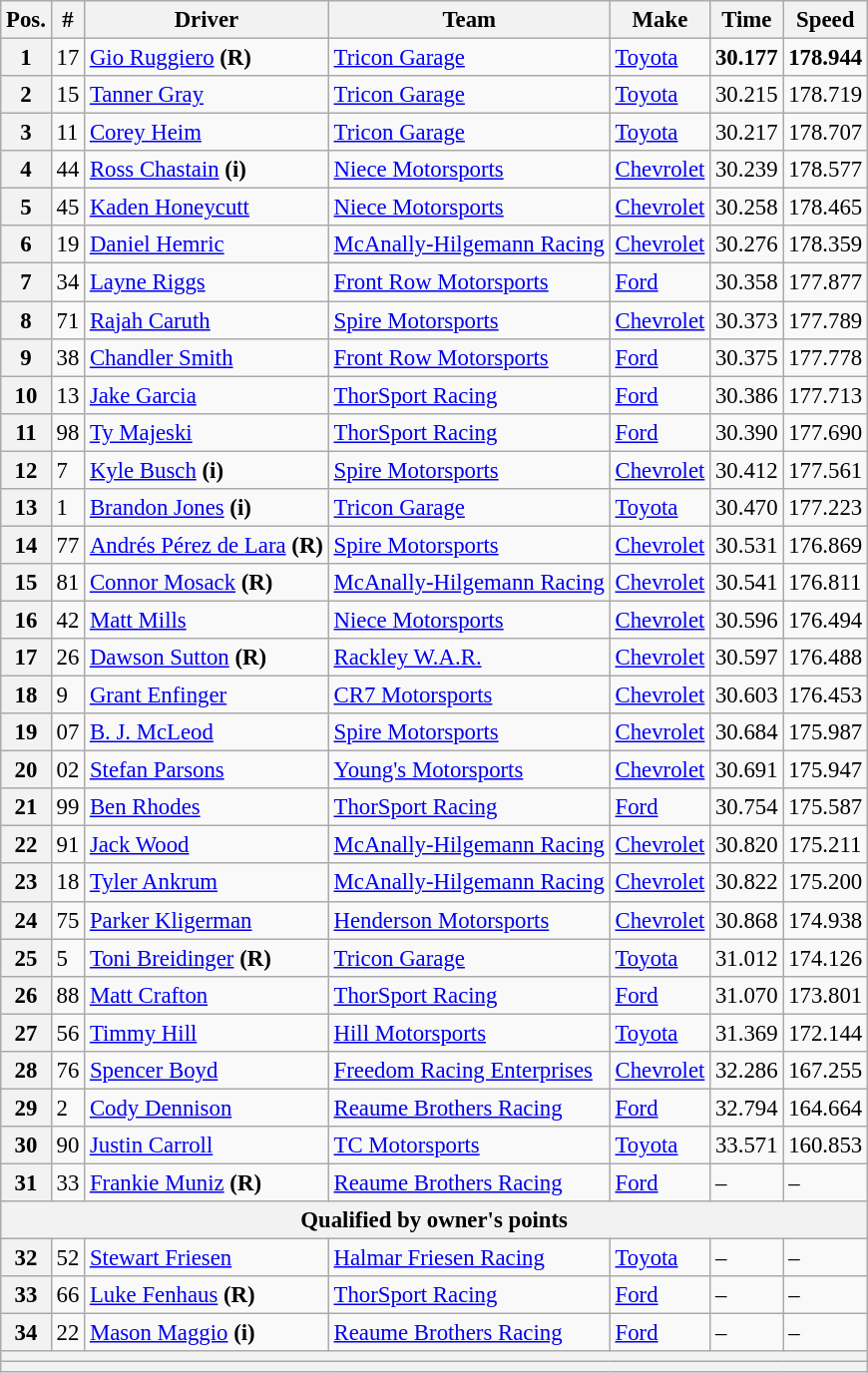<table class="wikitable" style="font-size:95%">
<tr>
<th>Pos.</th>
<th>#</th>
<th>Driver</th>
<th>Team</th>
<th>Make</th>
<th>Time</th>
<th>Speed</th>
</tr>
<tr>
<th>1</th>
<td>17</td>
<td><a href='#'>Gio Ruggiero</a> <strong>(R)</strong></td>
<td><a href='#'>Tricon Garage</a></td>
<td><a href='#'>Toyota</a></td>
<td><strong>30.177</strong></td>
<td><strong>178.944</strong></td>
</tr>
<tr>
<th>2</th>
<td>15</td>
<td><a href='#'>Tanner Gray</a></td>
<td><a href='#'>Tricon Garage</a></td>
<td><a href='#'>Toyota</a></td>
<td>30.215</td>
<td>178.719</td>
</tr>
<tr>
<th>3</th>
<td>11</td>
<td><a href='#'>Corey Heim</a></td>
<td><a href='#'>Tricon Garage</a></td>
<td><a href='#'>Toyota</a></td>
<td>30.217</td>
<td>178.707</td>
</tr>
<tr>
<th>4</th>
<td>44</td>
<td><a href='#'>Ross Chastain</a> <strong>(i)</strong></td>
<td><a href='#'>Niece Motorsports</a></td>
<td><a href='#'>Chevrolet</a></td>
<td>30.239</td>
<td>178.577</td>
</tr>
<tr>
<th>5</th>
<td>45</td>
<td><a href='#'>Kaden Honeycutt</a></td>
<td><a href='#'>Niece Motorsports</a></td>
<td><a href='#'>Chevrolet</a></td>
<td>30.258</td>
<td>178.465</td>
</tr>
<tr>
<th>6</th>
<td>19</td>
<td><a href='#'>Daniel Hemric</a></td>
<td><a href='#'>McAnally-Hilgemann Racing</a></td>
<td><a href='#'>Chevrolet</a></td>
<td>30.276</td>
<td>178.359</td>
</tr>
<tr>
<th>7</th>
<td>34</td>
<td><a href='#'>Layne Riggs</a></td>
<td><a href='#'>Front Row Motorsports</a></td>
<td><a href='#'>Ford</a></td>
<td>30.358</td>
<td>177.877</td>
</tr>
<tr>
<th>8</th>
<td>71</td>
<td><a href='#'>Rajah Caruth</a></td>
<td><a href='#'>Spire Motorsports</a></td>
<td><a href='#'>Chevrolet</a></td>
<td>30.373</td>
<td>177.789</td>
</tr>
<tr>
<th>9</th>
<td>38</td>
<td><a href='#'>Chandler Smith</a></td>
<td><a href='#'>Front Row Motorsports</a></td>
<td><a href='#'>Ford</a></td>
<td>30.375</td>
<td>177.778</td>
</tr>
<tr>
<th>10</th>
<td>13</td>
<td><a href='#'>Jake Garcia</a></td>
<td><a href='#'>ThorSport Racing</a></td>
<td><a href='#'>Ford</a></td>
<td>30.386</td>
<td>177.713</td>
</tr>
<tr>
<th>11</th>
<td>98</td>
<td><a href='#'>Ty Majeski</a></td>
<td><a href='#'>ThorSport Racing</a></td>
<td><a href='#'>Ford</a></td>
<td>30.390</td>
<td>177.690</td>
</tr>
<tr>
<th>12</th>
<td>7</td>
<td><a href='#'>Kyle Busch</a> <strong>(i)</strong></td>
<td><a href='#'>Spire Motorsports</a></td>
<td><a href='#'>Chevrolet</a></td>
<td>30.412</td>
<td>177.561</td>
</tr>
<tr>
<th>13</th>
<td>1</td>
<td><a href='#'>Brandon Jones</a> <strong>(i)</strong></td>
<td><a href='#'>Tricon Garage</a></td>
<td><a href='#'>Toyota</a></td>
<td>30.470</td>
<td>177.223</td>
</tr>
<tr>
<th>14</th>
<td>77</td>
<td><a href='#'>Andrés Pérez de Lara</a> <strong>(R)</strong></td>
<td><a href='#'>Spire Motorsports</a></td>
<td><a href='#'>Chevrolet</a></td>
<td>30.531</td>
<td>176.869</td>
</tr>
<tr>
<th>15</th>
<td>81</td>
<td><a href='#'>Connor Mosack</a> <strong>(R)</strong></td>
<td><a href='#'>McAnally-Hilgemann Racing</a></td>
<td><a href='#'>Chevrolet</a></td>
<td>30.541</td>
<td>176.811</td>
</tr>
<tr>
<th>16</th>
<td>42</td>
<td><a href='#'>Matt Mills</a></td>
<td><a href='#'>Niece Motorsports</a></td>
<td><a href='#'>Chevrolet</a></td>
<td>30.596</td>
<td>176.494</td>
</tr>
<tr>
<th>17</th>
<td>26</td>
<td><a href='#'>Dawson Sutton</a> <strong>(R)</strong></td>
<td><a href='#'>Rackley W.A.R.</a></td>
<td><a href='#'>Chevrolet</a></td>
<td>30.597</td>
<td>176.488</td>
</tr>
<tr>
<th>18</th>
<td>9</td>
<td><a href='#'>Grant Enfinger</a></td>
<td><a href='#'>CR7 Motorsports</a></td>
<td><a href='#'>Chevrolet</a></td>
<td>30.603</td>
<td>176.453</td>
</tr>
<tr>
<th>19</th>
<td>07</td>
<td><a href='#'>B. J. McLeod</a></td>
<td><a href='#'>Spire Motorsports</a></td>
<td><a href='#'>Chevrolet</a></td>
<td>30.684</td>
<td>175.987</td>
</tr>
<tr>
<th>20</th>
<td>02</td>
<td><a href='#'>Stefan Parsons</a></td>
<td><a href='#'>Young's Motorsports</a></td>
<td><a href='#'>Chevrolet</a></td>
<td>30.691</td>
<td>175.947</td>
</tr>
<tr>
<th>21</th>
<td>99</td>
<td><a href='#'>Ben Rhodes</a></td>
<td><a href='#'>ThorSport Racing</a></td>
<td><a href='#'>Ford</a></td>
<td>30.754</td>
<td>175.587</td>
</tr>
<tr>
<th>22</th>
<td>91</td>
<td><a href='#'>Jack Wood</a></td>
<td><a href='#'>McAnally-Hilgemann Racing</a></td>
<td><a href='#'>Chevrolet</a></td>
<td>30.820</td>
<td>175.211</td>
</tr>
<tr>
<th>23</th>
<td>18</td>
<td><a href='#'>Tyler Ankrum</a></td>
<td><a href='#'>McAnally-Hilgemann Racing</a></td>
<td><a href='#'>Chevrolet</a></td>
<td>30.822</td>
<td>175.200</td>
</tr>
<tr>
<th>24</th>
<td>75</td>
<td><a href='#'>Parker Kligerman</a></td>
<td><a href='#'>Henderson Motorsports</a></td>
<td><a href='#'>Chevrolet</a></td>
<td>30.868</td>
<td>174.938</td>
</tr>
<tr>
<th>25</th>
<td>5</td>
<td><a href='#'>Toni Breidinger</a> <strong>(R)</strong></td>
<td><a href='#'>Tricon Garage</a></td>
<td><a href='#'>Toyota</a></td>
<td>31.012</td>
<td>174.126</td>
</tr>
<tr>
<th>26</th>
<td>88</td>
<td><a href='#'>Matt Crafton</a></td>
<td><a href='#'>ThorSport Racing</a></td>
<td><a href='#'>Ford</a></td>
<td>31.070</td>
<td>173.801</td>
</tr>
<tr>
<th>27</th>
<td>56</td>
<td><a href='#'>Timmy Hill</a></td>
<td><a href='#'>Hill Motorsports</a></td>
<td><a href='#'>Toyota</a></td>
<td>31.369</td>
<td>172.144</td>
</tr>
<tr>
<th>28</th>
<td>76</td>
<td><a href='#'>Spencer Boyd</a></td>
<td><a href='#'>Freedom Racing Enterprises</a></td>
<td><a href='#'>Chevrolet</a></td>
<td>32.286</td>
<td>167.255</td>
</tr>
<tr>
<th>29</th>
<td>2</td>
<td><a href='#'>Cody Dennison</a></td>
<td><a href='#'>Reaume Brothers Racing</a></td>
<td><a href='#'>Ford</a></td>
<td>32.794</td>
<td>164.664</td>
</tr>
<tr>
<th>30</th>
<td>90</td>
<td><a href='#'>Justin Carroll</a></td>
<td><a href='#'>TC Motorsports</a></td>
<td><a href='#'>Toyota</a></td>
<td>33.571</td>
<td>160.853</td>
</tr>
<tr>
<th>31</th>
<td>33</td>
<td><a href='#'>Frankie Muniz</a> <strong>(R)</strong></td>
<td><a href='#'>Reaume Brothers Racing</a></td>
<td><a href='#'>Ford</a></td>
<td>–</td>
<td>–</td>
</tr>
<tr>
<th colspan="7">Qualified by owner's points</th>
</tr>
<tr>
<th>32</th>
<td>52</td>
<td><a href='#'>Stewart Friesen</a></td>
<td><a href='#'>Halmar Friesen Racing</a></td>
<td><a href='#'>Toyota</a></td>
<td>–</td>
<td>–</td>
</tr>
<tr>
<th>33</th>
<td>66</td>
<td><a href='#'>Luke Fenhaus</a> <strong>(R)</strong></td>
<td><a href='#'>ThorSport Racing</a></td>
<td><a href='#'>Ford</a></td>
<td>–</td>
<td>–</td>
</tr>
<tr>
<th>34</th>
<td>22</td>
<td><a href='#'>Mason Maggio</a> <strong>(i)</strong></td>
<td><a href='#'>Reaume Brothers Racing</a></td>
<td><a href='#'>Ford</a></td>
<td>–</td>
<td>–</td>
</tr>
<tr>
<th colspan="7"></th>
</tr>
<tr>
<th colspan="7"></th>
</tr>
</table>
